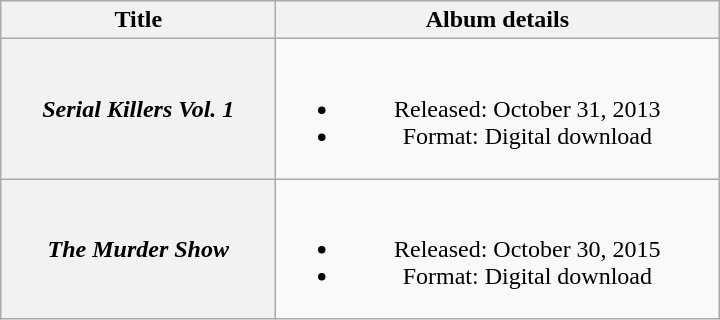<table class="wikitable plainrowheaders" style="text-align:center;">
<tr>
<th scope="col" style="width:11em;">Title</th>
<th scope="col" style="width:18em;">Album details</th>
</tr>
<tr>
<th scope="row"><em>Serial Killers Vol. 1</em></th>
<td><br><ul><li>Released: October 31, 2013</li><li>Format: Digital download</li></ul></td>
</tr>
<tr>
<th scope="row"><em>The Murder Show</em></th>
<td><br><ul><li>Released: October 30, 2015</li><li>Format: Digital download</li></ul></td>
</tr>
</table>
